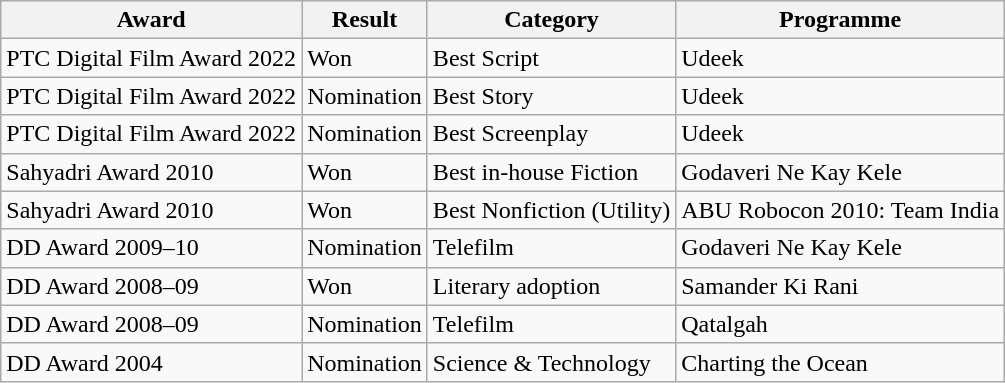<table class="wikitable">
<tr>
<th>Award</th>
<th>Result</th>
<th>Category</th>
<th>Programme</th>
</tr>
<tr>
<td>PTC Digital Film Award 2022</td>
<td>Won</td>
<td>Best Script</td>
<td>Udeek</td>
</tr>
<tr>
<td>PTC Digital Film Award 2022</td>
<td>Nomination</td>
<td>Best Story</td>
<td>Udeek</td>
</tr>
<tr>
<td>PTC Digital Film Award 2022</td>
<td>Nomination</td>
<td>Best Screenplay</td>
<td>Udeek</td>
</tr>
<tr>
<td>Sahyadri Award 2010</td>
<td>Won</td>
<td>Best in-house Fiction</td>
<td>Godaveri Ne Kay Kele</td>
</tr>
<tr>
<td>Sahyadri Award 2010</td>
<td>Won</td>
<td>Best Nonfiction (Utility)</td>
<td>ABU Robocon 2010: Team India</td>
</tr>
<tr>
<td>DD Award 2009–10</td>
<td>Nomination</td>
<td>Telefilm</td>
<td>Godaveri Ne Kay Kele</td>
</tr>
<tr>
<td>DD Award 2008–09</td>
<td>Won</td>
<td>Literary adoption</td>
<td>Samander Ki Rani</td>
</tr>
<tr>
<td>DD Award 2008–09</td>
<td>Nomination</td>
<td>Telefilm</td>
<td>Qatalgah</td>
</tr>
<tr>
<td>DD Award 2004</td>
<td>Nomination</td>
<td>Science & Technology</td>
<td>Charting the Ocean</td>
</tr>
</table>
